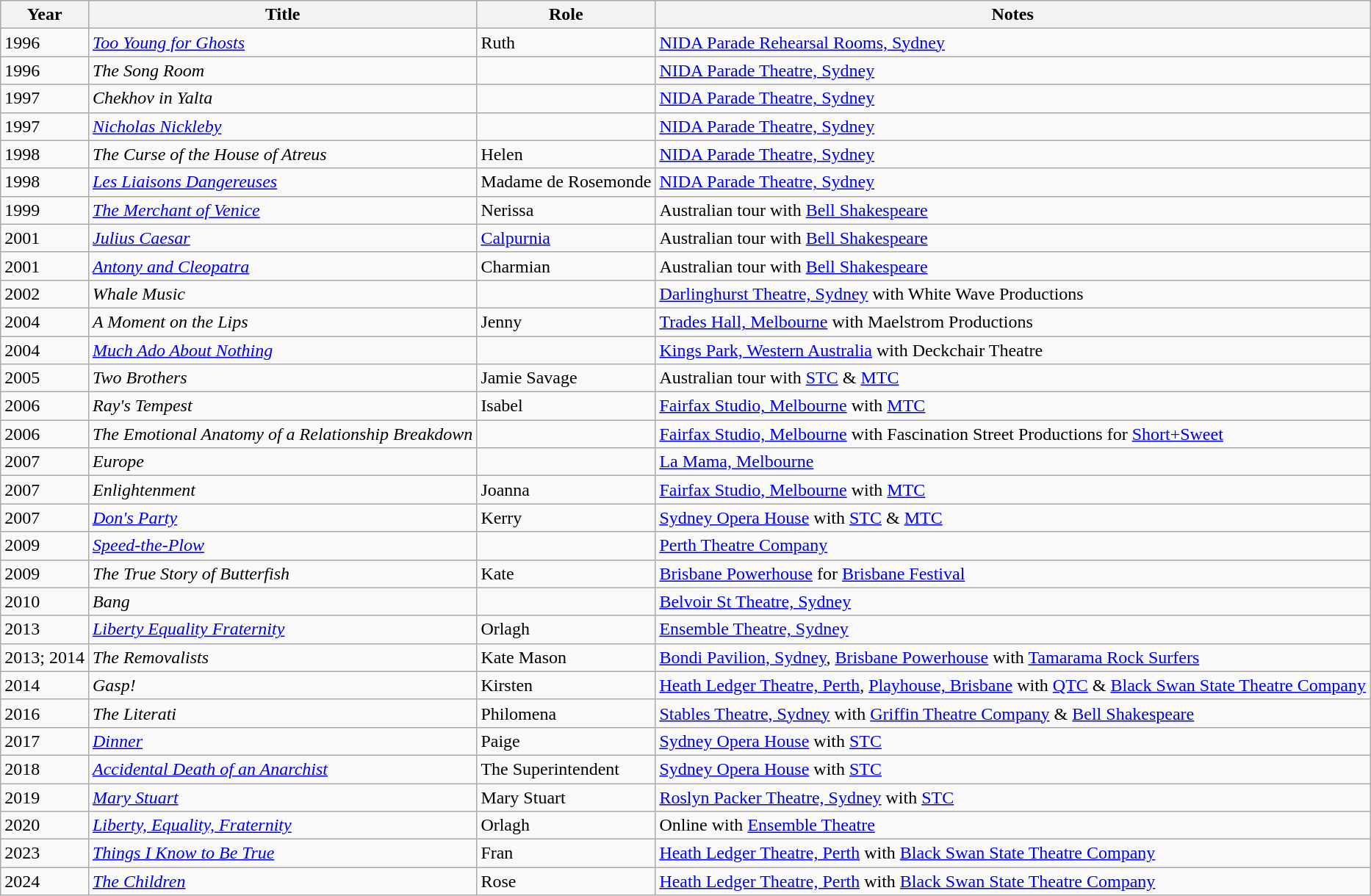<table class="wikitable sortable">
<tr>
<th>Year</th>
<th>Title</th>
<th>Role</th>
<th class="unsortable">Notes</th>
</tr>
<tr>
<td>1996</td>
<td><em><a href='#'>Too Young for Ghosts</a></em></td>
<td>Ruth</td>
<td><a href='#'>NIDA Parade Rehearsal Rooms, Sydney</a></td>
</tr>
<tr>
<td>1996</td>
<td><em>The Song Room</em></td>
<td></td>
<td><a href='#'>NIDA Parade Theatre, Sydney</a></td>
</tr>
<tr>
<td>1997</td>
<td><em>Chekhov in Yalta</em></td>
<td></td>
<td><a href='#'>NIDA Parade Theatre, Sydney</a></td>
</tr>
<tr>
<td>1997</td>
<td><em><a href='#'>Nicholas Nickleby</a></em></td>
<td></td>
<td><a href='#'>NIDA Parade Theatre, Sydney</a></td>
</tr>
<tr>
<td>1998</td>
<td><em>The Curse of the House of Atreus</em></td>
<td>Helen</td>
<td><a href='#'>NIDA Parade Theatre, Sydney</a></td>
</tr>
<tr>
<td>1998</td>
<td><em><a href='#'>Les Liaisons Dangereuses</a></em></td>
<td>Madame de Rosemonde</td>
<td><a href='#'>NIDA Parade Theatre, Sydney</a></td>
</tr>
<tr>
<td>1999</td>
<td><em><a href='#'>The Merchant of Venice</a></em></td>
<td>Nerissa</td>
<td>Australian tour with <a href='#'>Bell Shakespeare</a></td>
</tr>
<tr>
<td>2001</td>
<td><em><a href='#'>Julius Caesar</a></em></td>
<td><a href='#'>Calpurnia</a></td>
<td>Australian tour with <a href='#'>Bell Shakespeare</a></td>
</tr>
<tr>
<td>2001</td>
<td><em><a href='#'>Antony and Cleopatra</a></em></td>
<td>Charmian</td>
<td>Australian tour with <a href='#'>Bell Shakespeare</a></td>
</tr>
<tr>
<td>2002</td>
<td><em>Whale Music</em></td>
<td></td>
<td><a href='#'>Darlinghurst Theatre, Sydney</a> with White Wave Productions</td>
</tr>
<tr>
<td>2004</td>
<td><em>A Moment on the Lips</em></td>
<td>Jenny</td>
<td><a href='#'>Trades Hall, Melbourne</a> with Maelstrom Productions</td>
</tr>
<tr>
<td>2004</td>
<td><em><a href='#'>Much Ado About Nothing</a></em></td>
<td></td>
<td><a href='#'>Kings Park, Western Australia</a> with Deckchair Theatre</td>
</tr>
<tr>
<td>2005</td>
<td><em>Two Brothers</em></td>
<td>Jamie Savage</td>
<td>Australian tour with <a href='#'>STC</a> & <a href='#'>MTC</a></td>
</tr>
<tr>
<td>2006</td>
<td><em>Ray's Tempest</em></td>
<td>Isabel</td>
<td><a href='#'>Fairfax Studio, Melbourne</a> with <a href='#'>MTC</a></td>
</tr>
<tr>
<td>2006</td>
<td><em>The Emotional Anatomy of a Relationship Breakdown</em></td>
<td></td>
<td><a href='#'>Fairfax Studio, Melbourne</a> with Fascination Street Productions for <a href='#'>Short+Sweet</a></td>
</tr>
<tr>
<td>2007</td>
<td><em>Europe</em></td>
<td></td>
<td><a href='#'>La Mama, Melbourne</a></td>
</tr>
<tr>
<td>2007</td>
<td><em>Enlightenment</em></td>
<td>Joanna</td>
<td><a href='#'>Fairfax Studio, Melbourne</a> with <a href='#'>MTC</a></td>
</tr>
<tr>
<td>2007</td>
<td><em><a href='#'>Don's Party</a></em></td>
<td>Kerry</td>
<td><a href='#'>Sydney Opera House</a> with <a href='#'>STC</a> & <a href='#'>MTC</a></td>
</tr>
<tr>
<td>2009</td>
<td><em><a href='#'>Speed-the-Plow</a></em></td>
<td></td>
<td><a href='#'>Perth Theatre Company</a></td>
</tr>
<tr>
<td>2009</td>
<td><em>The True Story of Butterfish</em></td>
<td>Kate</td>
<td><a href='#'>Brisbane Powerhouse</a> for <a href='#'>Brisbane Festival</a></td>
</tr>
<tr>
<td>2010</td>
<td><em>Bang</em></td>
<td></td>
<td><a href='#'>Belvoir St Theatre, Sydney</a></td>
</tr>
<tr>
<td>2013</td>
<td><em><a href='#'>Liberty Equality Fraternity</a></em></td>
<td>Orlagh</td>
<td><a href='#'>Ensemble Theatre, Sydney</a></td>
</tr>
<tr>
<td>2013; 2014</td>
<td><em>The Removalists</em></td>
<td>Kate Mason</td>
<td><a href='#'>Bondi Pavilion, Sydney</a>, <a href='#'>Brisbane Powerhouse</a> with <a href='#'>Tamarama Rock Surfers</a></td>
</tr>
<tr>
<td>2014</td>
<td><em>Gasp!</em></td>
<td>Kirsten</td>
<td><a href='#'>Heath Ledger Theatre, Perth</a>, <a href='#'>Playhouse, Brisbane</a> with <a href='#'>QTC</a> & <a href='#'>Black Swan State Theatre Company</a></td>
</tr>
<tr>
<td>2016</td>
<td><em>The Literati</em></td>
<td>Philomena</td>
<td><a href='#'>Stables Theatre, Sydney</a> with <a href='#'>Griffin Theatre Company</a> & <a href='#'>Bell Shakespeare</a></td>
</tr>
<tr>
<td>2017</td>
<td><em><a href='#'>Dinner</a></em></td>
<td>Paige</td>
<td><a href='#'>Sydney Opera House</a> with <a href='#'>STC</a></td>
</tr>
<tr>
<td>2018</td>
<td><em><a href='#'>Accidental Death of an Anarchist</a></em></td>
<td>The Superintendent</td>
<td><a href='#'>Sydney Opera House</a> with <a href='#'>STC</a></td>
</tr>
<tr>
<td>2019</td>
<td><em><a href='#'>Mary Stuart</a></em></td>
<td>Mary Stuart</td>
<td><a href='#'>Roslyn Packer Theatre, Sydney</a> with <a href='#'>STC</a></td>
</tr>
<tr>
<td>2020</td>
<td><em><a href='#'>Liberty, Equality, Fraternity</a></em></td>
<td>Orlagh</td>
<td>Online with <a href='#'>Ensemble Theatre</a></td>
</tr>
<tr>
<td>2023</td>
<td><em><a href='#'>Things I Know to Be True</a></em></td>
<td>Fran</td>
<td><a href='#'>Heath Ledger Theatre, Perth</a> with <a href='#'>Black Swan State Theatre Company</a></td>
</tr>
<tr>
<td>2024</td>
<td><em><a href='#'>The Children</a></em></td>
<td>Rose</td>
<td><a href='#'>Heath Ledger Theatre, Perth</a> with <a href='#'>Black Swan State Theatre Company</a></td>
</tr>
</table>
